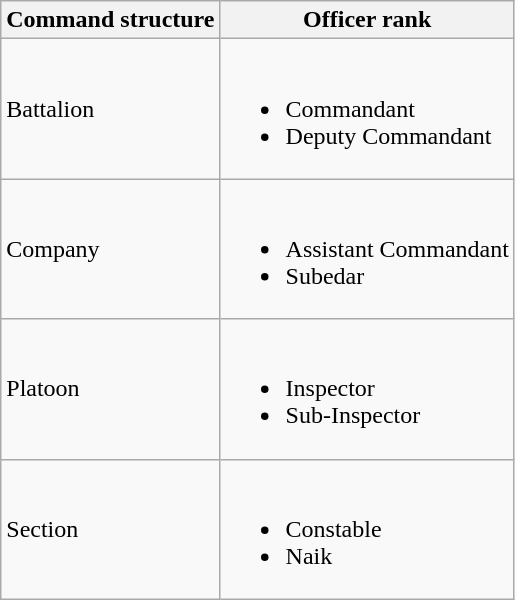<table class="wikitable">
<tr>
<th>Command structure</th>
<th>Officer rank</th>
</tr>
<tr>
<td>Battalion</td>
<td><br><ul><li>Commandant</li><li>Deputy Commandant</li></ul></td>
</tr>
<tr>
<td>Company</td>
<td><br><ul><li>Assistant Commandant</li><li>Subedar</li></ul></td>
</tr>
<tr>
<td>Platoon</td>
<td><br><ul><li>Inspector</li><li>Sub-Inspector</li></ul></td>
</tr>
<tr>
<td>Section</td>
<td><br><ul><li>Constable</li><li>Naik</li></ul></td>
</tr>
</table>
